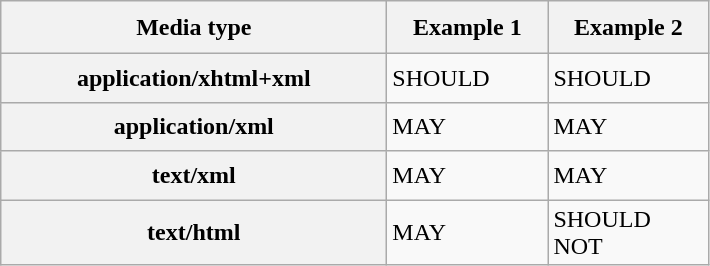<table class="wikitable">
<tr>
<th style="width:250px; height:28px;">Media type</th>
<th style="width:100px; height:28px;">Example 1</th>
<th style="width:100px; height:28px;">Example 2</th>
</tr>
<tr>
<th style="width:250px; height:25px;">application/xhtml+xml</th>
<td style="width:100px; height:25px;">SHOULD</td>
<td style="width:100px; height:25px;">SHOULD</td>
</tr>
<tr>
<th style="width:250px; height:25px;">application/xml</th>
<td style="width:100px; height:25px;">MAY</td>
<td style="width:100px; height:25px;">MAY</td>
</tr>
<tr>
<th style="width:250px; height:25px;">text/xml</th>
<td style="width:100px; height:25px;">MAY</td>
<td style="width:100px; height:25px;">MAY</td>
</tr>
<tr>
<th style="width:250px; height:25px;">text/html</th>
<td style="width:100px; height:25px;">MAY</td>
<td style="width:100px; height:25px;">SHOULD NOT</td>
</tr>
</table>
